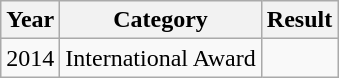<table class="wikitable">
<tr>
<th>Year</th>
<th>Category</th>
<th>Result</th>
</tr>
<tr>
<td>2014</td>
<td>International Award</td>
<td></td>
</tr>
</table>
